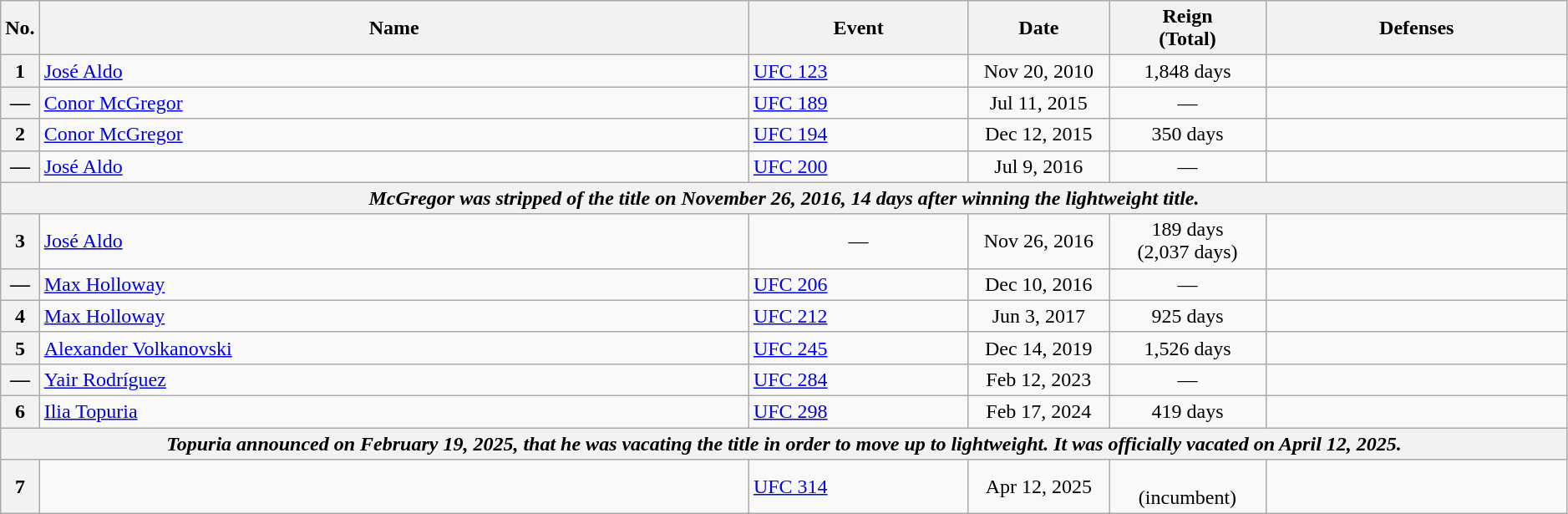<table class="wikitable" style="width:99%;">
<tr>
<th style="width:2%;">No.</th>
<th>Name</th>
<th style="width:14%;">Event</th>
<th style="width:9%;">Date</th>
<th style="width:10%;">Reign<br>(Total)</th>
<th>Defenses</th>
</tr>
<tr>
<th>1</th>
<td> <a href='#'>José Aldo</a><br></td>
<td><a href='#'>UFC 123</a><br></td>
<td align=center>Nov 20, 2010</td>
<td align=center>1,848 days</td>
<td><br></td>
</tr>
<tr>
<th>—</th>
<td> <a href='#'>Conor McGregor</a><br></td>
<td><a href='#'>UFC 189</a><br></td>
<td align=center>Jul 11, 2015</td>
<td align=center>—</td>
<td></td>
</tr>
<tr>
<th>2</th>
<td> <a href='#'>Conor McGregor</a></td>
<td><a href='#'>UFC 194</a><br></td>
<td align=center>Dec 12, 2015</td>
<td align=center>350 days</td>
<td></td>
</tr>
<tr>
<th>—</th>
<td> <a href='#'>José Aldo</a><br></td>
<td><a href='#'>UFC 200</a><br></td>
<td align=center>Jul 9, 2016</td>
<td align=center>—</td>
<td></td>
</tr>
<tr>
<th colspan=6 align=center><em>McGregor was stripped of the title on November 26, 2016, 14 days after winning the lightweight title.</em></th>
</tr>
<tr>
<th>3</th>
<td> <a href='#'>José Aldo</a> <br></td>
<td align=center>—</td>
<td align=center>Nov 26, 2016</td>
<td align=center>189 days<br>(2,037 days)</td>
<td></td>
</tr>
<tr>
<th>—</th>
<td> <a href='#'>Max Holloway</a><br></td>
<td><a href='#'>UFC 206</a><br></td>
<td align=center>Dec 10, 2016</td>
<td align=center>—</td>
<td></td>
</tr>
<tr>
<th>4</th>
<td> <a href='#'>Max Holloway</a></td>
<td><a href='#'>UFC 212</a><br></td>
<td align=center>Jun 3, 2017</td>
<td align=center>925 days<br></td>
<td><br></td>
</tr>
<tr>
<th>5</th>
<td> <a href='#'>Alexander Volkanovski</a></td>
<td><a href='#'>UFC 245</a><br></td>
<td align=center>Dec 14, 2019</td>
<td align=center>1,526 days</td>
<td><br></td>
</tr>
<tr>
<th>—</th>
<td> <a href='#'>Yair Rodríguez</a><br></td>
<td><a href='#'>UFC 284</a><br></td>
<td align=center>Feb 12, 2023</td>
<td align=center>—</td>
<td></td>
</tr>
<tr>
<th>6</th>
<td> <a href='#'>Ilia Topuria</a></td>
<td><a href='#'>UFC 298</a><br></td>
<td align=center>Feb 17, 2024</td>
<td align=center>419 days</td>
<td><br></td>
</tr>
<tr>
<th colspan=6 align=center><em>Topuria announced on February 19, 2025, that he was vacating the title in order to move up to lightweight. It was officially vacated on April 12, 2025.</em></th>
</tr>
<tr>
<th>7</th>
<td><br></td>
<td><a href='#'>UFC 314</a><br></td>
<td align=center>Apr 12, 2025</td>
<td align=center><br>(incumbent)<br></td>
<td></td>
</tr>
</table>
